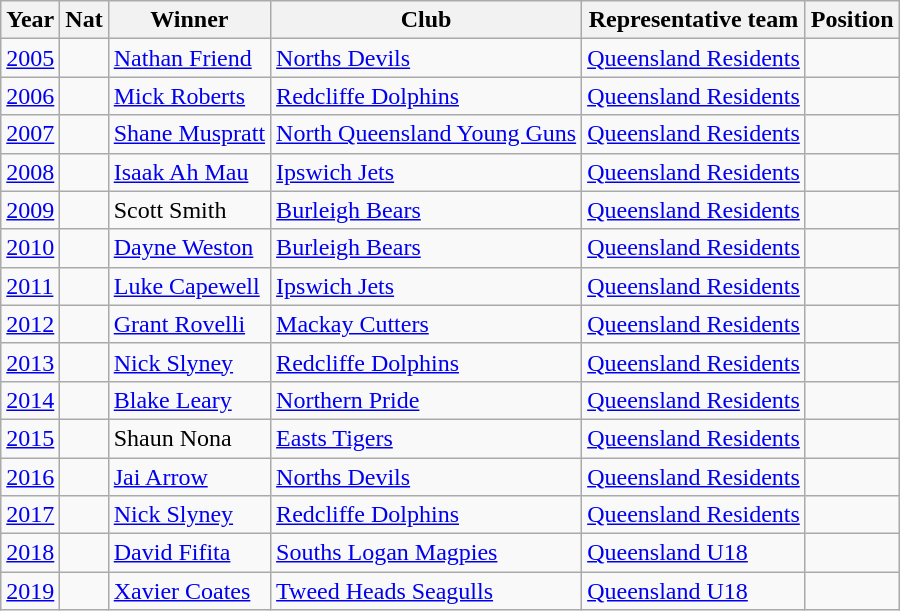<table class="wikitable">
<tr>
<th>Year</th>
<th>Nat</th>
<th>Winner</th>
<th>Club</th>
<th>Representative team</th>
<th>Position</th>
</tr>
<tr>
<td><a href='#'>2005</a></td>
<td></td>
<td><a href='#'>Nathan Friend</a></td>
<td> <a href='#'>Norths Devils</a></td>
<td><a href='#'>Queensland Residents</a></td>
<td></td>
</tr>
<tr>
<td><a href='#'>2006</a></td>
<td></td>
<td><a href='#'>Mick Roberts</a></td>
<td> <a href='#'>Redcliffe Dolphins</a></td>
<td><a href='#'>Queensland Residents</a></td>
<td></td>
</tr>
<tr>
<td><a href='#'>2007</a></td>
<td></td>
<td><a href='#'>Shane Muspratt</a></td>
<td> <a href='#'>North Queensland Young Guns</a></td>
<td><a href='#'>Queensland Residents</a></td>
<td></td>
</tr>
<tr>
<td><a href='#'>2008</a></td>
<td></td>
<td><a href='#'>Isaak Ah Mau</a></td>
<td> <a href='#'>Ipswich Jets</a></td>
<td><a href='#'>Queensland Residents</a></td>
<td></td>
</tr>
<tr>
<td><a href='#'>2009</a></td>
<td></td>
<td>Scott Smith</td>
<td> <a href='#'>Burleigh Bears</a></td>
<td><a href='#'>Queensland Residents</a></td>
<td></td>
</tr>
<tr>
<td><a href='#'>2010</a></td>
<td></td>
<td><a href='#'>Dayne Weston</a></td>
<td> <a href='#'>Burleigh Bears</a></td>
<td><a href='#'>Queensland Residents</a></td>
<td></td>
</tr>
<tr>
<td><a href='#'>2011</a></td>
<td></td>
<td><a href='#'>Luke Capewell</a></td>
<td> <a href='#'>Ipswich Jets</a></td>
<td><a href='#'>Queensland Residents</a></td>
<td></td>
</tr>
<tr>
<td><a href='#'>2012</a></td>
<td></td>
<td><a href='#'>Grant Rovelli</a></td>
<td> <a href='#'>Mackay Cutters</a></td>
<td><a href='#'>Queensland Residents</a></td>
<td></td>
</tr>
<tr>
<td><a href='#'>2013</a></td>
<td></td>
<td><a href='#'>Nick Slyney</a></td>
<td> <a href='#'>Redcliffe Dolphins</a></td>
<td><a href='#'>Queensland Residents</a></td>
<td></td>
</tr>
<tr>
<td><a href='#'>2014</a></td>
<td></td>
<td><a href='#'>Blake Leary</a></td>
<td> <a href='#'>Northern Pride</a></td>
<td><a href='#'>Queensland Residents</a></td>
<td></td>
</tr>
<tr>
<td><a href='#'>2015</a></td>
<td></td>
<td>Shaun Nona</td>
<td> <a href='#'>Easts Tigers</a></td>
<td><a href='#'>Queensland Residents</a></td>
<td></td>
</tr>
<tr>
<td><a href='#'>2016</a></td>
<td></td>
<td><a href='#'>Jai Arrow</a></td>
<td> <a href='#'>Norths Devils</a></td>
<td><a href='#'>Queensland Residents</a></td>
<td></td>
</tr>
<tr>
<td><a href='#'>2017</a></td>
<td></td>
<td><a href='#'>Nick Slyney</a></td>
<td> <a href='#'>Redcliffe Dolphins</a></td>
<td><a href='#'>Queensland Residents</a></td>
<td></td>
</tr>
<tr>
<td><a href='#'>2018</a></td>
<td></td>
<td><a href='#'>David Fifita</a></td>
<td> <a href='#'>Souths Logan Magpies</a></td>
<td><a href='#'>Queensland U18</a></td>
<td></td>
</tr>
<tr>
<td><a href='#'>2019</a></td>
<td></td>
<td><a href='#'>Xavier Coates</a></td>
<td> <a href='#'>Tweed Heads Seagulls</a></td>
<td><a href='#'>Queensland U18</a></td>
<td></td>
</tr>
</table>
